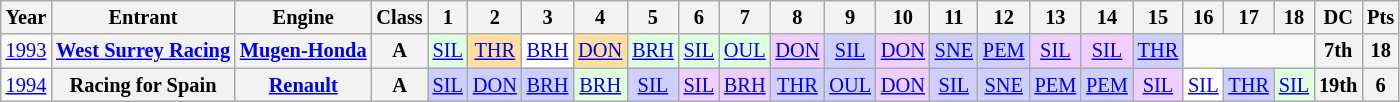<table class="wikitable" style="text-align:center; font-size:85%">
<tr>
<th>Year</th>
<th>Entrant</th>
<th>Engine</th>
<th>Class</th>
<th>1</th>
<th>2</th>
<th>3</th>
<th>4</th>
<th>5</th>
<th>6</th>
<th>7</th>
<th>8</th>
<th>9</th>
<th>10</th>
<th>11</th>
<th>12</th>
<th>13</th>
<th>14</th>
<th>15</th>
<th>16</th>
<th>17</th>
<th>18</th>
<th>DC</th>
<th>Pts</th>
</tr>
<tr>
<td><a href='#'>1993</a></td>
<th nowrap><a href='#'>West Surrey Racing</a></th>
<th nowrap><a href='#'>Mugen-Honda</a></th>
<th>A</th>
<td style="background:#DFFFDF;"><a href='#'>SIL</a><br></td>
<td style="background:#FFDF9F;"><a href='#'>THR</a><br></td>
<td style="background:#FFFFFF;"><a href='#'>BRH</a><br></td>
<td style="background:#FFDF9F;"><a href='#'>DON</a><br></td>
<td style="background:#DFFFDF;"><a href='#'>BRH</a><br></td>
<td style="background:#DFFFDF;"><a href='#'>SIL</a><br></td>
<td style="background:#DFFFDF;"><a href='#'>OUL</a><br></td>
<td style="background:#EFCFFF;"><a href='#'>DON</a><br></td>
<td style="background:#CFCFFF;"><a href='#'>SIL</a><br></td>
<td style="background:#EFCFFF;"><a href='#'>DON</a><br></td>
<td style="background:#CFCFFF;"><a href='#'>SNE</a><br></td>
<td style="background:#CFCFFF;"><a href='#'>PEM</a><br></td>
<td style="background:#EFCFFF;"><a href='#'>SIL</a><br></td>
<td style="background:#EFCFFF;"><a href='#'>SIL</a><br></td>
<td style="background:#CFCFFF;"><a href='#'>THR</a><br></td>
<td colspan=3></td>
<th>7th</th>
<th>18</th>
</tr>
<tr>
<td><a href='#'>1994</a></td>
<th nowrap>Racing for Spain</th>
<th nowrap><a href='#'>Renault</a></th>
<th>A</th>
<td style="background:#CFCFFF;"><a href='#'>SIL</a><br></td>
<td style="background:#CFCFFF;"><a href='#'>DON</a><br></td>
<td style="background:#CFCFFF;"><a href='#'>BRH</a><br></td>
<td style="background:#DFFFDF;"><a href='#'>BRH</a><br></td>
<td style="background:#CFCFFF;"><a href='#'>SIL</a><br></td>
<td style="background:#EFCFFF;"><a href='#'>SIL</a><br></td>
<td style="background:#EFCFFF;"><a href='#'>BRH</a><br></td>
<td style="background:#CFCFFF;"><a href='#'>THR</a><br></td>
<td style="background:#CFCFFF;"><a href='#'>OUL</a><br></td>
<td style="background:#EFCFFF;"><a href='#'>DON</a><br></td>
<td style="background:#CFCFFF;"><a href='#'>SIL</a><br></td>
<td style="background:#CFCFFF;"><a href='#'>SNE</a><br></td>
<td style="background:#CFCFFF;"><a href='#'>PEM</a><br></td>
<td style="background:#CFCFFF;"><a href='#'>PEM</a><br></td>
<td style="background:#EFCFFF;"><a href='#'>SIL</a><br></td>
<td style="background:#FFFFFF;"><a href='#'>SIL</a><br></td>
<td style="background:#CFCFFF;"><a href='#'>THR</a><br></td>
<td style="background:#DFFFDF;"><a href='#'>SIL</a><br></td>
<th>19th</th>
<th>6</th>
</tr>
</table>
